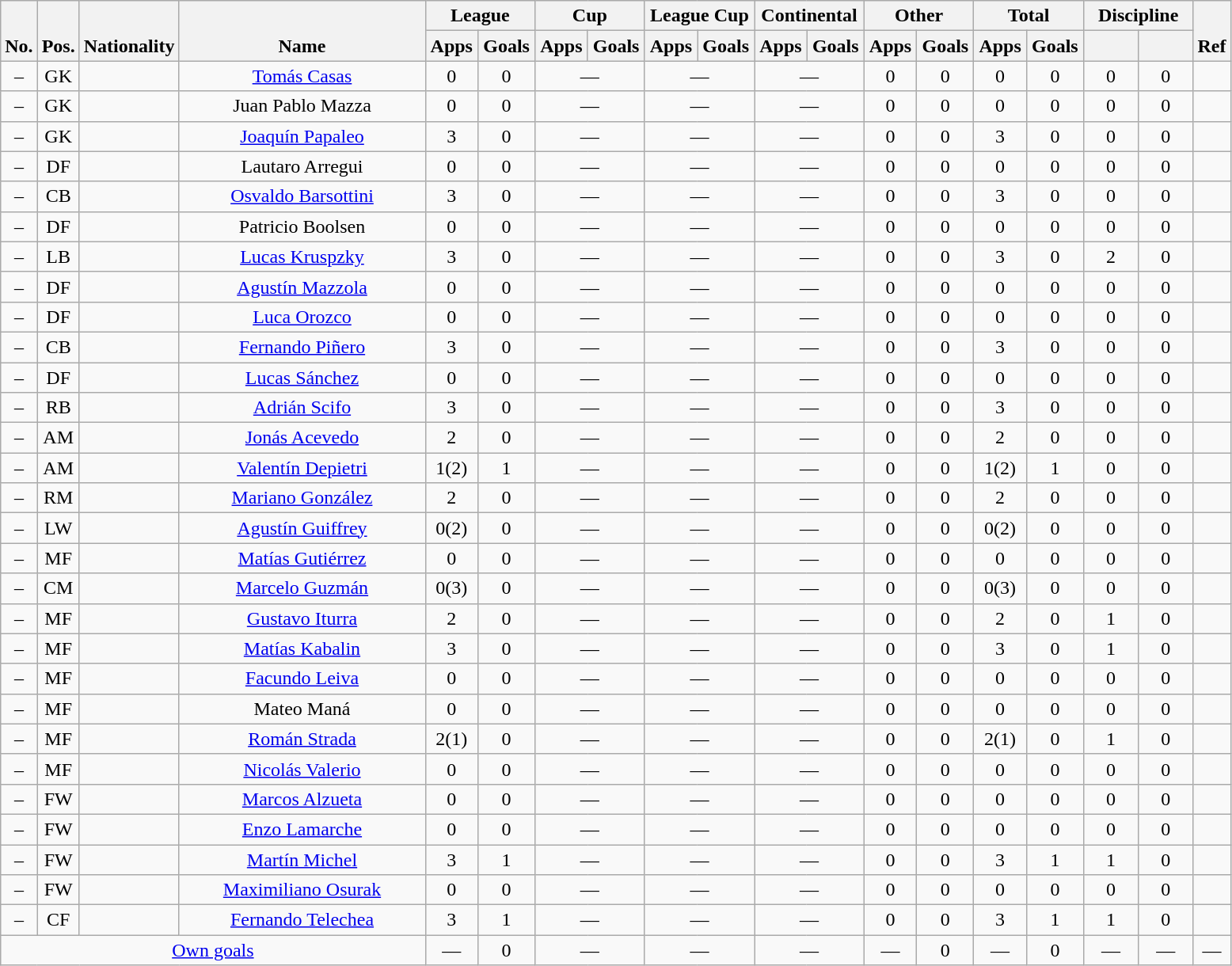<table class="wikitable" style="text-align:center">
<tr>
<th rowspan="2" valign="bottom">No.</th>
<th rowspan="2" valign="bottom">Pos.</th>
<th rowspan="2" valign="bottom">Nationality</th>
<th rowspan="2" valign="bottom" width="200">Name</th>
<th colspan="2" width="85">League</th>
<th colspan="2" width="85">Cup</th>
<th colspan="2" width="85">League Cup</th>
<th colspan="2" width="85">Continental</th>
<th colspan="2" width="85">Other</th>
<th colspan="2" width="85">Total</th>
<th colspan="2" width="85">Discipline</th>
<th rowspan="2" valign="bottom">Ref</th>
</tr>
<tr>
<th>Apps</th>
<th>Goals</th>
<th>Apps</th>
<th>Goals</th>
<th>Apps</th>
<th>Goals</th>
<th>Apps</th>
<th>Goals</th>
<th>Apps</th>
<th>Goals</th>
<th>Apps</th>
<th>Goals</th>
<th></th>
<th></th>
</tr>
<tr>
<td align="center">–</td>
<td align="center">GK</td>
<td align="center"></td>
<td align="center"><a href='#'>Tomás Casas</a></td>
<td>0</td>
<td>0</td>
<td colspan="2">—</td>
<td colspan="2">—</td>
<td colspan="2">—</td>
<td>0</td>
<td>0</td>
<td>0</td>
<td>0</td>
<td>0</td>
<td>0</td>
<td></td>
</tr>
<tr>
<td align="center">–</td>
<td align="center">GK</td>
<td align="center"></td>
<td align="center">Juan Pablo Mazza</td>
<td>0</td>
<td>0</td>
<td colspan="2">—</td>
<td colspan="2">—</td>
<td colspan="2">—</td>
<td>0</td>
<td>0</td>
<td>0</td>
<td>0</td>
<td>0</td>
<td>0</td>
<td></td>
</tr>
<tr>
<td align="center">–</td>
<td align="center">GK</td>
<td align="center"></td>
<td align="center"><a href='#'>Joaquín Papaleo</a></td>
<td>3</td>
<td>0</td>
<td colspan="2">—</td>
<td colspan="2">—</td>
<td colspan="2">—</td>
<td>0</td>
<td>0</td>
<td>3</td>
<td>0</td>
<td>0</td>
<td>0</td>
<td></td>
</tr>
<tr>
<td align="center">–</td>
<td align="center">DF</td>
<td align="center"></td>
<td align="center">Lautaro Arregui</td>
<td>0</td>
<td>0</td>
<td colspan="2">—</td>
<td colspan="2">—</td>
<td colspan="2">—</td>
<td>0</td>
<td>0</td>
<td>0</td>
<td>0</td>
<td>0</td>
<td>0</td>
<td></td>
</tr>
<tr>
<td align="center">–</td>
<td align="center">CB</td>
<td align="center"></td>
<td align="center"><a href='#'>Osvaldo Barsottini</a></td>
<td>3</td>
<td>0</td>
<td colspan="2">—</td>
<td colspan="2">—</td>
<td colspan="2">—</td>
<td>0</td>
<td>0</td>
<td>3</td>
<td>0</td>
<td>0</td>
<td>0</td>
<td></td>
</tr>
<tr>
<td align="center">–</td>
<td align="center">DF</td>
<td align="center"></td>
<td align="center">Patricio Boolsen</td>
<td>0</td>
<td>0</td>
<td colspan="2">—</td>
<td colspan="2">—</td>
<td colspan="2">—</td>
<td>0</td>
<td>0</td>
<td>0</td>
<td>0</td>
<td>0</td>
<td>0</td>
<td></td>
</tr>
<tr>
<td align="center">–</td>
<td align="center">LB</td>
<td align="center"></td>
<td align="center"><a href='#'>Lucas Kruspzky</a></td>
<td>3</td>
<td>0</td>
<td colspan="2">—</td>
<td colspan="2">—</td>
<td colspan="2">—</td>
<td>0</td>
<td>0</td>
<td>3</td>
<td>0</td>
<td>2</td>
<td>0</td>
<td></td>
</tr>
<tr>
<td align="center">–</td>
<td align="center">DF</td>
<td align="center"></td>
<td align="center"><a href='#'>Agustín Mazzola</a></td>
<td>0</td>
<td>0</td>
<td colspan="2">—</td>
<td colspan="2">—</td>
<td colspan="2">—</td>
<td>0</td>
<td>0</td>
<td>0</td>
<td>0</td>
<td>0</td>
<td>0</td>
<td></td>
</tr>
<tr>
<td align="center">–</td>
<td align="center">DF</td>
<td align="center"></td>
<td align="center"><a href='#'>Luca Orozco</a></td>
<td>0</td>
<td>0</td>
<td colspan="2">—</td>
<td colspan="2">—</td>
<td colspan="2">—</td>
<td>0</td>
<td>0</td>
<td>0</td>
<td>0</td>
<td>0</td>
<td>0</td>
<td></td>
</tr>
<tr>
<td align="center">–</td>
<td align="center">CB</td>
<td align="center"></td>
<td align="center"><a href='#'>Fernando Piñero</a></td>
<td>3</td>
<td>0</td>
<td colspan="2">—</td>
<td colspan="2">—</td>
<td colspan="2">—</td>
<td>0</td>
<td>0</td>
<td>3</td>
<td>0</td>
<td>0</td>
<td>0</td>
<td></td>
</tr>
<tr>
<td align="center">–</td>
<td align="center">DF</td>
<td align="center"></td>
<td align="center"><a href='#'>Lucas Sánchez</a></td>
<td>0</td>
<td>0</td>
<td colspan="2">—</td>
<td colspan="2">—</td>
<td colspan="2">—</td>
<td>0</td>
<td>0</td>
<td>0</td>
<td>0</td>
<td>0</td>
<td>0</td>
<td></td>
</tr>
<tr>
<td align="center">–</td>
<td align="center">RB</td>
<td align="center"></td>
<td align="center"><a href='#'>Adrián Scifo</a></td>
<td>3</td>
<td>0</td>
<td colspan="2">—</td>
<td colspan="2">—</td>
<td colspan="2">—</td>
<td>0</td>
<td>0</td>
<td>3</td>
<td>0</td>
<td>0</td>
<td>0</td>
<td></td>
</tr>
<tr>
<td align="center">–</td>
<td align="center">AM</td>
<td align="center"></td>
<td align="center"><a href='#'>Jonás Acevedo</a></td>
<td>2</td>
<td>0</td>
<td colspan="2">—</td>
<td colspan="2">—</td>
<td colspan="2">—</td>
<td>0</td>
<td>0</td>
<td>2</td>
<td>0</td>
<td>0</td>
<td>0</td>
<td></td>
</tr>
<tr>
<td align="center">–</td>
<td align="center">AM</td>
<td align="center"></td>
<td align="center"><a href='#'>Valentín Depietri</a></td>
<td>1(2)</td>
<td>1</td>
<td colspan="2">—</td>
<td colspan="2">—</td>
<td colspan="2">—</td>
<td>0</td>
<td>0</td>
<td>1(2)</td>
<td>1</td>
<td>0</td>
<td>0</td>
<td></td>
</tr>
<tr>
<td align="center">–</td>
<td align="center">RM</td>
<td align="center"></td>
<td align="center"><a href='#'>Mariano González</a></td>
<td>2</td>
<td>0</td>
<td colspan="2">—</td>
<td colspan="2">—</td>
<td colspan="2">—</td>
<td>0</td>
<td>0</td>
<td>2</td>
<td>0</td>
<td>0</td>
<td>0</td>
<td></td>
</tr>
<tr>
<td align="center">–</td>
<td align="center">LW</td>
<td align="center"></td>
<td align="center"><a href='#'>Agustín Guiffrey</a></td>
<td>0(2)</td>
<td>0</td>
<td colspan="2">—</td>
<td colspan="2">—</td>
<td colspan="2">—</td>
<td>0</td>
<td>0</td>
<td>0(2)</td>
<td>0</td>
<td>0</td>
<td>0</td>
<td></td>
</tr>
<tr>
<td align="center">–</td>
<td align="center">MF</td>
<td align="center"></td>
<td align="center"><a href='#'>Matías Gutiérrez</a></td>
<td>0</td>
<td>0</td>
<td colspan="2">—</td>
<td colspan="2">—</td>
<td colspan="2">—</td>
<td>0</td>
<td>0</td>
<td>0</td>
<td>0</td>
<td>0</td>
<td>0</td>
<td></td>
</tr>
<tr>
<td align="center">–</td>
<td align="center">CM</td>
<td align="center"></td>
<td align="center"><a href='#'>Marcelo Guzmán</a></td>
<td>0(3)</td>
<td>0</td>
<td colspan="2">—</td>
<td colspan="2">—</td>
<td colspan="2">—</td>
<td>0</td>
<td>0</td>
<td>0(3)</td>
<td>0</td>
<td>0</td>
<td>0</td>
<td></td>
</tr>
<tr>
<td align="center">–</td>
<td align="center">MF</td>
<td align="center"></td>
<td align="center"><a href='#'>Gustavo Iturra</a></td>
<td>2</td>
<td>0</td>
<td colspan="2">—</td>
<td colspan="2">—</td>
<td colspan="2">—</td>
<td>0</td>
<td>0</td>
<td>2</td>
<td>0</td>
<td>1</td>
<td>0</td>
<td></td>
</tr>
<tr>
<td align="center">–</td>
<td align="center">MF</td>
<td align="center"></td>
<td align="center"><a href='#'>Matías Kabalin</a></td>
<td>3</td>
<td>0</td>
<td colspan="2">—</td>
<td colspan="2">—</td>
<td colspan="2">—</td>
<td>0</td>
<td>0</td>
<td>3</td>
<td>0</td>
<td>1</td>
<td>0</td>
<td></td>
</tr>
<tr>
<td align="center">–</td>
<td align="center">MF</td>
<td align="center"></td>
<td align="center"><a href='#'>Facundo Leiva</a></td>
<td>0</td>
<td>0</td>
<td colspan="2">—</td>
<td colspan="2">—</td>
<td colspan="2">—</td>
<td>0</td>
<td>0</td>
<td>0</td>
<td>0</td>
<td>0</td>
<td>0</td>
<td></td>
</tr>
<tr>
<td align="center">–</td>
<td align="center">MF</td>
<td align="center"></td>
<td align="center">Mateo Maná</td>
<td>0</td>
<td>0</td>
<td colspan="2">—</td>
<td colspan="2">—</td>
<td colspan="2">—</td>
<td>0</td>
<td>0</td>
<td>0</td>
<td>0</td>
<td>0</td>
<td>0</td>
<td></td>
</tr>
<tr>
<td align="center">–</td>
<td align="center">MF</td>
<td align="center"></td>
<td align="center"><a href='#'>Román Strada</a></td>
<td>2(1)</td>
<td>0</td>
<td colspan="2">—</td>
<td colspan="2">—</td>
<td colspan="2">—</td>
<td>0</td>
<td>0</td>
<td>2(1)</td>
<td>0</td>
<td>1</td>
<td>0</td>
<td></td>
</tr>
<tr>
<td align="center">–</td>
<td align="center">MF</td>
<td align="center"></td>
<td align="center"><a href='#'>Nicolás Valerio</a></td>
<td>0</td>
<td>0</td>
<td colspan="2">—</td>
<td colspan="2">—</td>
<td colspan="2">—</td>
<td>0</td>
<td>0</td>
<td>0</td>
<td>0</td>
<td>0</td>
<td>0</td>
<td></td>
</tr>
<tr>
<td align="center">–</td>
<td align="center">FW</td>
<td align="center"></td>
<td align="center"><a href='#'>Marcos Alzueta</a></td>
<td>0</td>
<td>0</td>
<td colspan="2">—</td>
<td colspan="2">—</td>
<td colspan="2">—</td>
<td>0</td>
<td>0</td>
<td>0</td>
<td>0</td>
<td>0</td>
<td>0</td>
<td></td>
</tr>
<tr>
<td align="center">–</td>
<td align="center">FW</td>
<td align="center"></td>
<td align="center"><a href='#'>Enzo Lamarche</a></td>
<td>0</td>
<td>0</td>
<td colspan="2">—</td>
<td colspan="2">—</td>
<td colspan="2">—</td>
<td>0</td>
<td>0</td>
<td>0</td>
<td>0</td>
<td>0</td>
<td>0</td>
<td></td>
</tr>
<tr>
<td align="center">–</td>
<td align="center">FW</td>
<td align="center"></td>
<td align="center"><a href='#'>Martín Michel</a></td>
<td>3</td>
<td>1</td>
<td colspan="2">—</td>
<td colspan="2">—</td>
<td colspan="2">—</td>
<td>0</td>
<td>0</td>
<td>3</td>
<td>1</td>
<td>1</td>
<td>0</td>
<td></td>
</tr>
<tr>
<td align="center">–</td>
<td align="center">FW</td>
<td align="center"></td>
<td align="center"><a href='#'>Maximiliano Osurak</a></td>
<td>0</td>
<td>0</td>
<td colspan="2">—</td>
<td colspan="2">—</td>
<td colspan="2">—</td>
<td>0</td>
<td>0</td>
<td>0</td>
<td>0</td>
<td>0</td>
<td>0</td>
<td></td>
</tr>
<tr>
<td align="center">–</td>
<td align="center">CF</td>
<td align="center"></td>
<td align="center"><a href='#'>Fernando Telechea</a></td>
<td>3</td>
<td>1</td>
<td colspan="2">—</td>
<td colspan="2">—</td>
<td colspan="2">—</td>
<td>0</td>
<td>0</td>
<td>3</td>
<td>1</td>
<td>1</td>
<td>0</td>
<td></td>
</tr>
<tr>
<td colspan="4" align="center"><a href='#'>Own goals</a></td>
<td>—</td>
<td>0</td>
<td colspan="2">—</td>
<td colspan="2">—</td>
<td colspan="2">—</td>
<td>—</td>
<td>0</td>
<td>—</td>
<td>0</td>
<td>—</td>
<td>—</td>
<td>—</td>
</tr>
</table>
